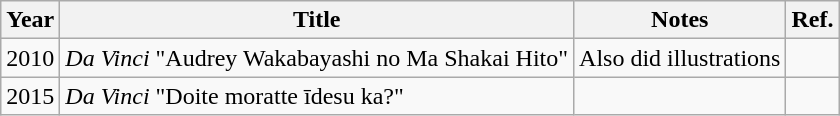<table class="wikitable">
<tr>
<th>Year</th>
<th>Title</th>
<th>Notes</th>
<th>Ref.</th>
</tr>
<tr>
<td>2010</td>
<td><em>Da Vinci</em> "Audrey Wakabayashi no Ma Shakai Hito"</td>
<td>Also did illustrations</td>
<td></td>
</tr>
<tr>
<td>2015</td>
<td><em>Da Vinci</em> "Doite moratte īdesu ka?"</td>
<td></td>
<td></td>
</tr>
</table>
